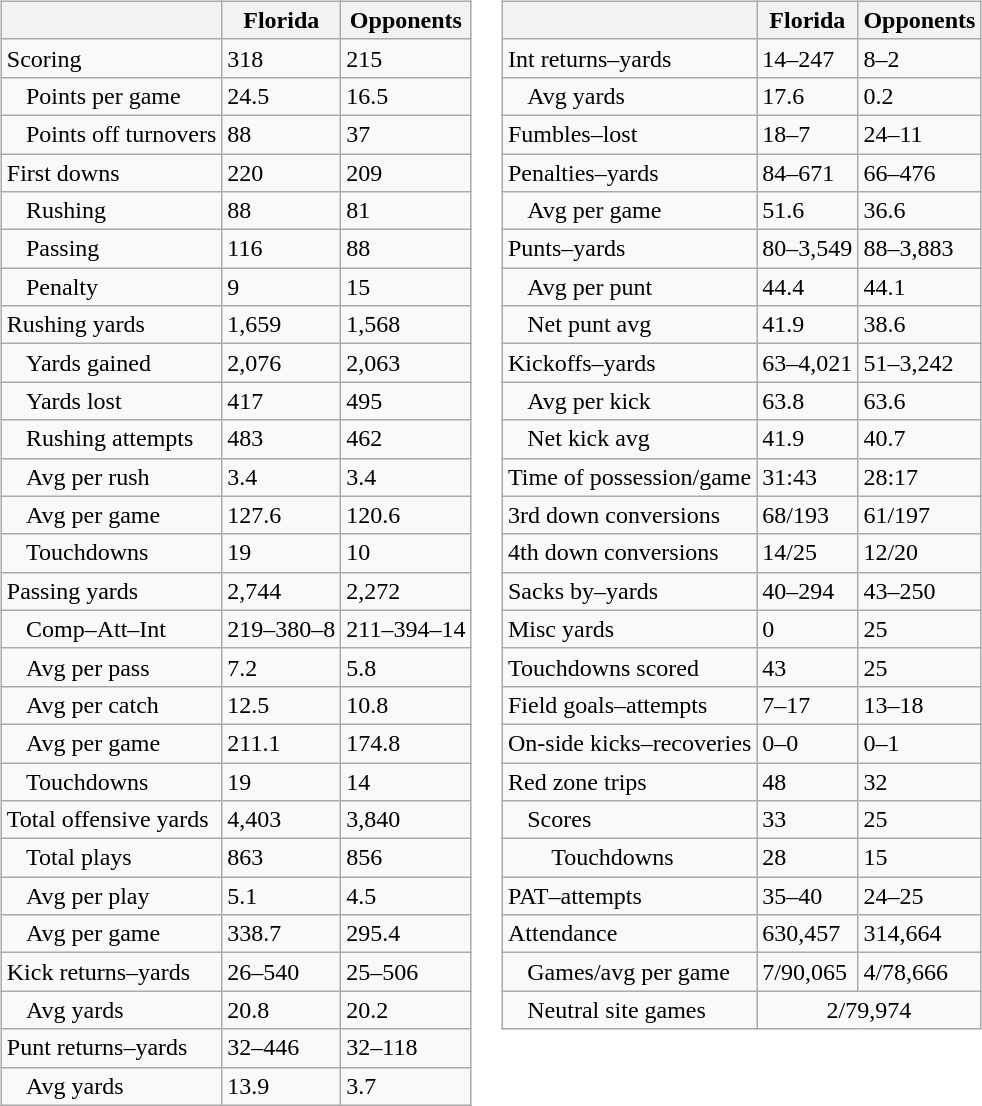<table>
<tr>
<td valign="top"><br><table class="wikitable" style="white-space:nowrap;">
<tr>
<th></th>
<th>Florida</th>
<th>Opponents</th>
</tr>
<tr>
<td>Scoring</td>
<td>318</td>
<td>215</td>
</tr>
<tr>
<td style="padding-left: 1em;">Points per game</td>
<td>24.5</td>
<td>16.5</td>
</tr>
<tr>
<td style="padding-left: 1em;">Points off turnovers</td>
<td>88</td>
<td>37</td>
</tr>
<tr>
<td>First downs</td>
<td>220</td>
<td>209</td>
</tr>
<tr>
<td style="padding-left: 1em;">Rushing</td>
<td>88</td>
<td>81</td>
</tr>
<tr>
<td style="padding-left: 1em;">Passing</td>
<td>116</td>
<td>88</td>
</tr>
<tr>
<td style="padding-left: 1em;">Penalty</td>
<td>9</td>
<td>15</td>
</tr>
<tr>
<td>Rushing yards</td>
<td>1,659</td>
<td>1,568</td>
</tr>
<tr>
<td style="padding-left: 1em;">Yards gained</td>
<td>2,076</td>
<td>2,063</td>
</tr>
<tr>
<td style="padding-left: 1em;">Yards lost</td>
<td>417</td>
<td>495</td>
</tr>
<tr>
<td style="padding-left: 1em;">Rushing attempts</td>
<td>483</td>
<td>462</td>
</tr>
<tr>
<td style="padding-left: 1em;">Avg per rush</td>
<td>3.4</td>
<td>3.4</td>
</tr>
<tr>
<td style="padding-left: 1em;">Avg per game</td>
<td>127.6</td>
<td>120.6</td>
</tr>
<tr>
<td style="padding-left: 1em;">Touchdowns</td>
<td>19</td>
<td>10</td>
</tr>
<tr>
<td>Passing yards</td>
<td>2,744</td>
<td>2,272</td>
</tr>
<tr>
<td style="padding-left: 1em;">Comp–Att–Int</td>
<td>219–380–8</td>
<td>211–394–14</td>
</tr>
<tr>
<td style="padding-left: 1em;">Avg per pass</td>
<td>7.2</td>
<td>5.8</td>
</tr>
<tr>
<td style="padding-left: 1em;">Avg per catch</td>
<td>12.5</td>
<td>10.8</td>
</tr>
<tr>
<td style="padding-left: 1em;">Avg per game</td>
<td>211.1</td>
<td>174.8</td>
</tr>
<tr>
<td style="padding-left: 1em;">Touchdowns</td>
<td>19</td>
<td>14</td>
</tr>
<tr>
<td>Total offensive yards</td>
<td>4,403</td>
<td>3,840</td>
</tr>
<tr>
<td style="padding-left: 1em;">Total plays</td>
<td>863</td>
<td>856</td>
</tr>
<tr>
<td style="padding-left: 1em;">Avg per play</td>
<td>5.1</td>
<td>4.5</td>
</tr>
<tr>
<td style="padding-left: 1em;">Avg per game</td>
<td>338.7</td>
<td>295.4</td>
</tr>
<tr>
<td>Kick returns–yards</td>
<td>26–540</td>
<td>25–506</td>
</tr>
<tr>
<td style="padding-left: 1em;">Avg yards</td>
<td>20.8</td>
<td>20.2</td>
</tr>
<tr>
<td>Punt returns–yards</td>
<td>32–446</td>
<td>32–118</td>
</tr>
<tr>
<td style="padding-left: 1em;">Avg yards</td>
<td>13.9</td>
<td>3.7</td>
</tr>
</table>
</td>
<td valign="top"><br><table class="wikitable" style="white-space:nowrap;">
<tr>
<th></th>
<th>Florida</th>
<th>Opponents</th>
</tr>
<tr>
<td>Int returns–yards</td>
<td>14–247</td>
<td>8–2</td>
</tr>
<tr>
<td style="padding-left: 1em;">Avg yards</td>
<td>17.6</td>
<td>0.2</td>
</tr>
<tr>
<td>Fumbles–lost</td>
<td>18–7</td>
<td>24–11</td>
</tr>
<tr>
<td>Penalties–yards</td>
<td>84–671</td>
<td>66–476</td>
</tr>
<tr>
<td style="padding-left: 1em;">Avg per game</td>
<td>51.6</td>
<td>36.6</td>
</tr>
<tr>
<td>Punts–yards</td>
<td>80–3,549</td>
<td>88–3,883</td>
</tr>
<tr>
<td style="padding-left: 1em;">Avg per punt</td>
<td>44.4</td>
<td>44.1</td>
</tr>
<tr>
<td style="padding-left: 1em;">Net punt avg</td>
<td>41.9</td>
<td>38.6</td>
</tr>
<tr>
<td>Kickoffs–yards</td>
<td>63–4,021</td>
<td>51–3,242</td>
</tr>
<tr>
<td style="padding-left: 1em;">Avg per kick</td>
<td>63.8</td>
<td>63.6</td>
</tr>
<tr>
<td style="padding-left: 1em;">Net kick avg</td>
<td>41.9</td>
<td>40.7</td>
</tr>
<tr>
<td>Time of possession/game</td>
<td>31:43</td>
<td>28:17</td>
</tr>
<tr>
<td>3rd down conversions</td>
<td>68/193</td>
<td>61/197</td>
</tr>
<tr>
<td>4th down conversions</td>
<td>14/25</td>
<td>12/20</td>
</tr>
<tr>
<td>Sacks by–yards</td>
<td>40–294</td>
<td>43–250</td>
</tr>
<tr>
<td>Misc yards</td>
<td>0</td>
<td>25</td>
</tr>
<tr>
<td>Touchdowns scored</td>
<td>43</td>
<td>25</td>
</tr>
<tr>
<td>Field goals–attempts</td>
<td>7–17</td>
<td>13–18</td>
</tr>
<tr>
<td>On-side kicks–recoveries</td>
<td>0–0</td>
<td>0–1</td>
</tr>
<tr>
<td>Red zone trips</td>
<td>48</td>
<td>32</td>
</tr>
<tr>
<td style="padding-left: 1em;">Scores</td>
<td>33</td>
<td>25</td>
</tr>
<tr>
<td style="padding-left: 2em;">Touchdowns</td>
<td>28</td>
<td>15</td>
</tr>
<tr>
<td>PAT–attempts</td>
<td>35–40</td>
<td>24–25</td>
</tr>
<tr>
<td>Attendance</td>
<td>630,457</td>
<td>314,664</td>
</tr>
<tr>
<td style="padding-left: 1em;">Games/avg per game</td>
<td>7/90,065</td>
<td>4/78,666</td>
</tr>
<tr>
<td style="padding-left: 1em;">Neutral site games</td>
<td colspan="2" style="text-align: center;">2/79,974</td>
</tr>
</table>
</td>
</tr>
</table>
